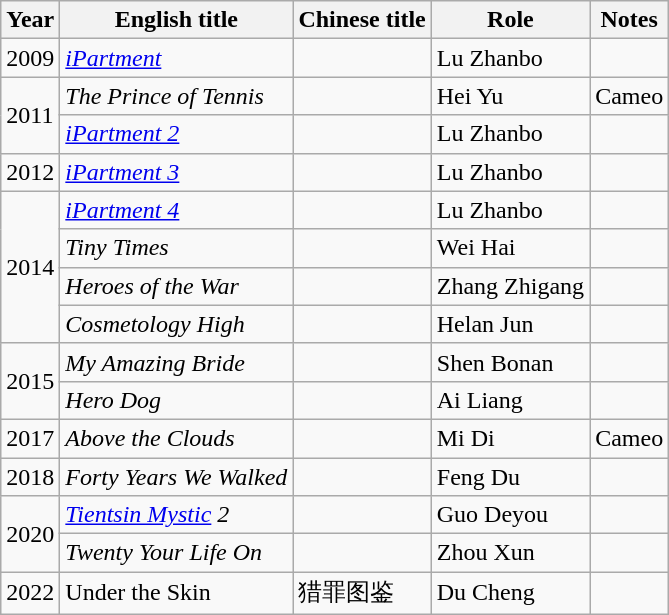<table class="wikitable">
<tr>
<th>Year</th>
<th>English title</th>
<th>Chinese title</th>
<th>Role</th>
<th>Notes</th>
</tr>
<tr>
<td>2009</td>
<td><em><a href='#'>iPartment</a></em></td>
<td></td>
<td>Lu Zhanbo</td>
<td></td>
</tr>
<tr>
<td rowspan="2">2011</td>
<td><em>The Prince of Tennis</em></td>
<td></td>
<td>Hei Yu</td>
<td>Cameo</td>
</tr>
<tr>
<td><em><a href='#'>iPartment 2</a></em></td>
<td></td>
<td>Lu Zhanbo</td>
<td></td>
</tr>
<tr>
<td>2012</td>
<td><em><a href='#'>iPartment 3</a></em></td>
<td></td>
<td>Lu Zhanbo</td>
<td></td>
</tr>
<tr>
<td rowspan="4">2014</td>
<td><em><a href='#'>iPartment 4</a></em></td>
<td></td>
<td>Lu Zhanbo</td>
<td></td>
</tr>
<tr>
<td><em>Tiny Times</em></td>
<td></td>
<td>Wei Hai</td>
<td></td>
</tr>
<tr>
<td><em>Heroes of the War</em></td>
<td></td>
<td>Zhang Zhigang</td>
<td></td>
</tr>
<tr>
<td><em>Cosmetology High</em></td>
<td></td>
<td>Helan Jun</td>
<td></td>
</tr>
<tr>
<td rowspan=2>2015</td>
<td><em>My Amazing Bride</em></td>
<td></td>
<td>Shen Bonan</td>
<td></td>
</tr>
<tr>
<td><em>Hero Dog</em></td>
<td></td>
<td>Ai Liang</td>
<td></td>
</tr>
<tr>
<td>2017</td>
<td><em>Above the Clouds</em></td>
<td></td>
<td>Mi Di</td>
<td>Cameo</td>
</tr>
<tr>
<td>2018</td>
<td><em>Forty Years We Walked</em></td>
<td></td>
<td>Feng Du</td>
<td></td>
</tr>
<tr>
<td rowspan=2>2020</td>
<td><em><a href='#'>Tientsin Mystic</a> 2</em></td>
<td></td>
<td>Guo Deyou</td>
<td></td>
</tr>
<tr>
<td><em>Twenty Your Life On</em></td>
<td></td>
<td>Zhou Xun</td>
<td></td>
</tr>
<tr>
<td>2022</td>
<td>Under the Skin</td>
<td>猎罪图鉴</td>
<td>Du Cheng</td>
<td></td>
</tr>
</table>
